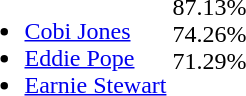<table>
<tr>
<td valign="top"><br><ul><li><a href='#'>Cobi Jones</a></li><li><a href='#'>Eddie Pope</a></li><li><a href='#'>Earnie Stewart</a></li></ul></td>
<td valign="top"><br>87.13%<br>
74.26%<br>
71.29%</td>
</tr>
</table>
